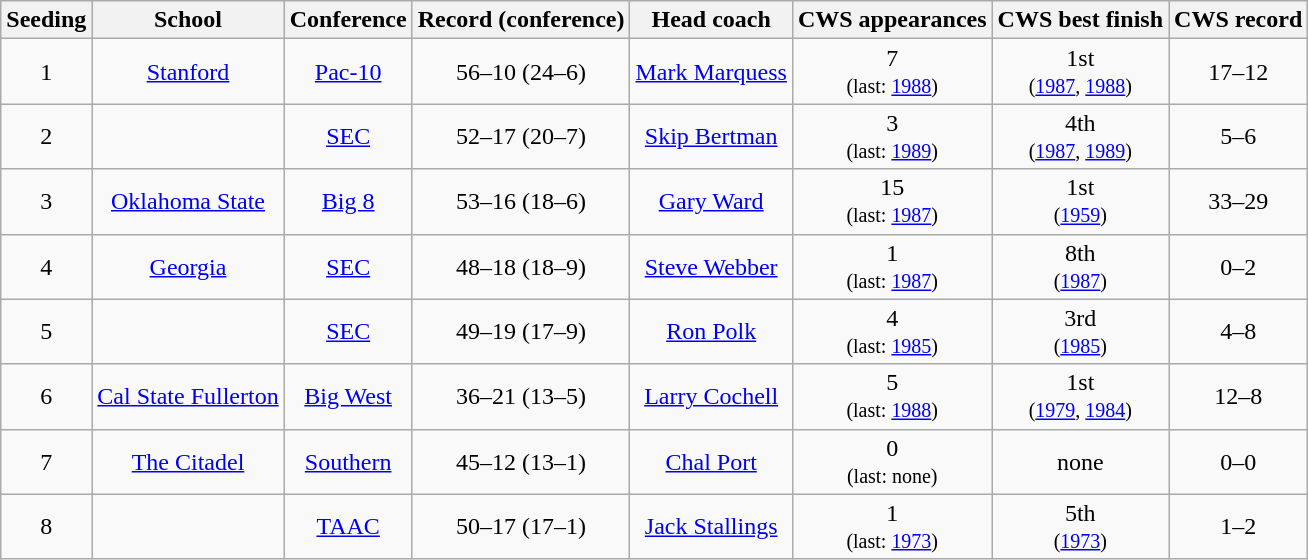<table class="wikitable">
<tr style="text-align:center; background:#f2f2f2;">
<th>Seeding</th>
<th>School</th>
<th>Conference</th>
<th>Record (conference)</th>
<th>Head coach</th>
<th>CWS appearances</th>
<th>CWS best finish</th>
<th>CWS record</th>
</tr>
<tr align=center>
<td>1</td>
<td><a href='#'>Stanford</a></td>
<td><a href='#'>Pac-10</a></td>
<td>56–10 (24–6)</td>
<td><a href='#'>Mark Marquess</a></td>
<td>7<br><small>(last: <a href='#'>1988</a>)</small></td>
<td>1st<br><small>(<a href='#'>1987</a>, <a href='#'>1988</a>)</small></td>
<td>17–12</td>
</tr>
<tr align=center>
<td>2</td>
<td></td>
<td><a href='#'>SEC</a></td>
<td>52–17 (20–7)</td>
<td><a href='#'>Skip Bertman</a></td>
<td>3<br><small>(last: <a href='#'>1989</a>)</small></td>
<td>4th<br><small>(<a href='#'>1987</a>, <a href='#'>1989</a>)</small></td>
<td>5–6</td>
</tr>
<tr align=center>
<td>3</td>
<td><a href='#'>Oklahoma State</a></td>
<td><a href='#'>Big 8</a></td>
<td>53–16 (18–6)</td>
<td><a href='#'>Gary Ward</a></td>
<td>15<br><small>(last: <a href='#'>1987</a>)</small></td>
<td>1st<br><small>(<a href='#'>1959</a>)</small></td>
<td>33–29</td>
</tr>
<tr align=center>
<td>4</td>
<td><a href='#'>Georgia</a></td>
<td><a href='#'>SEC</a></td>
<td>48–18 (18–9)</td>
<td><a href='#'>Steve Webber</a></td>
<td>1<br><small>(last: <a href='#'>1987</a>)</small></td>
<td>8th<br><small>(<a href='#'>1987</a>)</small></td>
<td>0–2</td>
</tr>
<tr align=center>
<td>5</td>
<td></td>
<td><a href='#'>SEC</a></td>
<td>49–19 (17–9)</td>
<td><a href='#'>Ron Polk</a></td>
<td>4<br><small>(last: <a href='#'>1985</a>)</small></td>
<td>3rd<br><small>(<a href='#'>1985</a>)</small></td>
<td>4–8</td>
</tr>
<tr align=center>
<td>6</td>
<td><a href='#'>Cal State Fullerton</a></td>
<td><a href='#'>Big West</a></td>
<td>36–21 (13–5)</td>
<td><a href='#'>Larry Cochell</a></td>
<td>5<br><small>(last: <a href='#'>1988</a>)</small></td>
<td>1st<br><small>(<a href='#'>1979</a>, <a href='#'>1984</a>)</small></td>
<td>12–8</td>
</tr>
<tr align=center>
<td>7</td>
<td><a href='#'>The Citadel</a></td>
<td><a href='#'>Southern</a></td>
<td>45–12 (13–1)</td>
<td><a href='#'>Chal Port</a></td>
<td>0<br><small>(last: none)</small></td>
<td>none</td>
<td>0–0</td>
</tr>
<tr align=center>
<td>8</td>
<td></td>
<td><a href='#'>TAAC</a></td>
<td>50–17 (17–1)</td>
<td><a href='#'>Jack Stallings</a></td>
<td>1<br><small>(last: <a href='#'>1973</a>)</small></td>
<td>5th<br><small>(<a href='#'>1973</a>)</small></td>
<td>1–2</td>
</tr>
</table>
